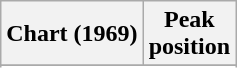<table class="wikitable sortable plainrowheaders">
<tr>
<th scope="col">Chart (1969)</th>
<th scope="col">Peak<br>position</th>
</tr>
<tr>
</tr>
<tr>
</tr>
<tr>
</tr>
<tr>
</tr>
</table>
